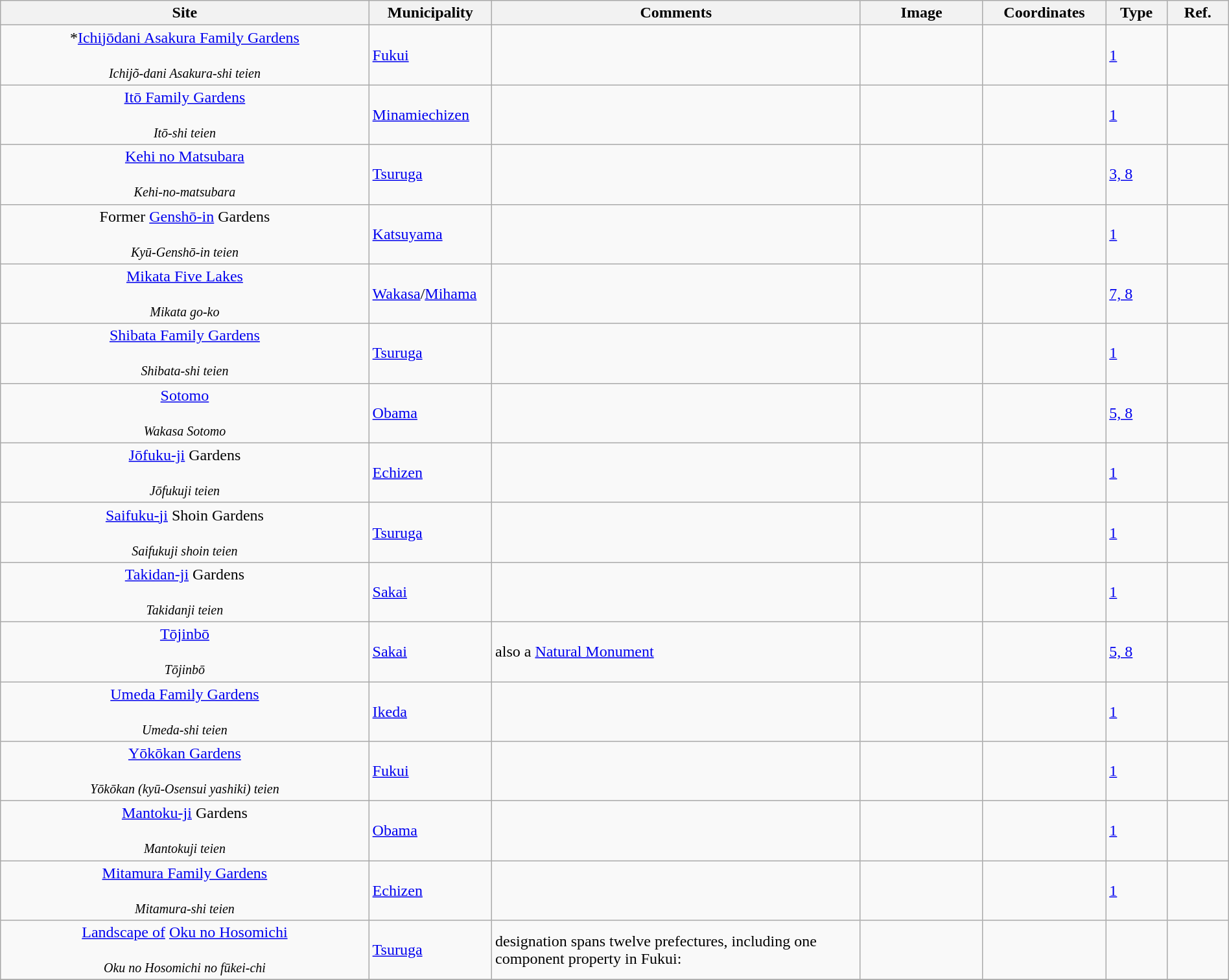<table class="wikitable sortable"  style="width:100%;">
<tr>
<th width="30%" align="left">Site</th>
<th width="10%" align="left">Municipality</th>
<th width="30%" align="left" class="unsortable">Comments</th>
<th width="10%" align="left"  class="unsortable">Image</th>
<th width="10%" align="left" class="unsortable">Coordinates</th>
<th width="5%" align="left">Type</th>
<th width="5%" align="left"  class="unsortable">Ref.</th>
</tr>
<tr>
<td align="center">*<a href='#'>Ichijōdani Asakura Family Gardens</a><br><br><small><em>Ichijõ-dani Asakura-shi teien</em></small></td>
<td><a href='#'>Fukui</a></td>
<td></td>
<td></td>
<td></td>
<td><a href='#'>1</a></td>
<td></td>
</tr>
<tr>
<td align="center"><a href='#'>Itō Family Gardens</a><br><br><small><em>Itō-shi teien</em></small></td>
<td><a href='#'>Minamiechizen</a></td>
<td></td>
<td></td>
<td></td>
<td><a href='#'>1</a></td>
<td></td>
</tr>
<tr>
<td align="center"><a href='#'>Kehi no Matsubara</a><br><br><small><em>Kehi-no-matsubara</em></small></td>
<td><a href='#'>Tsuruga</a></td>
<td></td>
<td></td>
<td></td>
<td><a href='#'>3, 8</a></td>
<td></td>
</tr>
<tr>
<td align="center">Former <a href='#'>Genshō-in</a> Gardens<br><br><small><em>Kyū-Genshō-in teien</em></small></td>
<td><a href='#'>Katsuyama</a></td>
<td></td>
<td></td>
<td></td>
<td><a href='#'>1</a></td>
<td></td>
</tr>
<tr>
<td align="center"><a href='#'>Mikata Five Lakes</a><br><br><small><em>Mikata go-ko</em></small></td>
<td><a href='#'>Wakasa</a>/<a href='#'>Mihama</a></td>
<td></td>
<td></td>
<td></td>
<td><a href='#'>7, 8</a></td>
<td></td>
</tr>
<tr>
<td align="center"><a href='#'>Shibata Family Gardens</a><br><br><small><em>Shibata-shi teien</em></small></td>
<td><a href='#'>Tsuruga</a></td>
<td></td>
<td></td>
<td></td>
<td><a href='#'>1</a></td>
<td></td>
</tr>
<tr>
<td align="center"><a href='#'>Sotomo</a><br><br><small><em>Wakasa Sotomo</em></small></td>
<td><a href='#'>Obama</a></td>
<td></td>
<td></td>
<td></td>
<td><a href='#'>5, 8</a></td>
<td></td>
</tr>
<tr>
<td align="center"><a href='#'>Jōfuku-ji</a> Gardens<br><br><small><em>Jōfukuji teien</em></small></td>
<td><a href='#'>Echizen</a></td>
<td></td>
<td></td>
<td></td>
<td><a href='#'>1</a></td>
<td></td>
</tr>
<tr>
<td align="center"><a href='#'>Saifuku-ji</a> Shoin Gardens<br><br><small><em>Saifukuji shoin teien</em></small></td>
<td><a href='#'>Tsuruga</a></td>
<td></td>
<td></td>
<td></td>
<td><a href='#'>1</a></td>
<td></td>
</tr>
<tr>
<td align="center"><a href='#'>Takidan-ji</a> Gardens<br><br><small><em>Takidanji teien</em></small></td>
<td><a href='#'>Sakai</a></td>
<td></td>
<td></td>
<td></td>
<td><a href='#'>1</a></td>
<td></td>
</tr>
<tr>
<td align="center"><a href='#'>Tōjinbō</a><br><br><small><em>Tōjinbō</em></small></td>
<td><a href='#'>Sakai</a></td>
<td>also a <a href='#'>Natural Monument</a></td>
<td></td>
<td></td>
<td><a href='#'>5, 8</a></td>
<td></td>
</tr>
<tr>
<td align="center"><a href='#'>Umeda Family Gardens</a><br><br><small><em>Umeda-shi teien</em></small></td>
<td><a href='#'>Ikeda</a></td>
<td></td>
<td></td>
<td></td>
<td><a href='#'>1</a></td>
<td></td>
</tr>
<tr>
<td align="center"><a href='#'>Yōkōkan Gardens</a><br><br><small><em>Yōkōkan (kyū-Osensui yashiki) teien</em></small></td>
<td><a href='#'>Fukui</a></td>
<td></td>
<td></td>
<td></td>
<td><a href='#'>1</a></td>
<td></td>
</tr>
<tr>
<td align="center"><a href='#'>Mantoku-ji</a> Gardens<br><br><small><em>Mantokuji teien</em></small></td>
<td><a href='#'>Obama</a></td>
<td></td>
<td></td>
<td></td>
<td><a href='#'>1</a></td>
<td></td>
</tr>
<tr>
<td align="center"><a href='#'>Mitamura Family Gardens</a><br><br><small><em>Mitamura-shi teien</em></small></td>
<td><a href='#'>Echizen</a></td>
<td></td>
<td></td>
<td></td>
<td><a href='#'>1</a></td>
<td></td>
</tr>
<tr>
<td align="center"><a href='#'>Landscape of</a> <a href='#'>Oku no Hosomichi</a><br><br><small><em>Oku no Hosomichi no fūkei-chi</em></small></td>
<td><a href='#'>Tsuruga</a></td>
<td>designation spans twelve prefectures, including one component property in Fukui: </td>
<td></td>
<td></td>
<td></td>
<td></td>
</tr>
<tr>
</tr>
</table>
